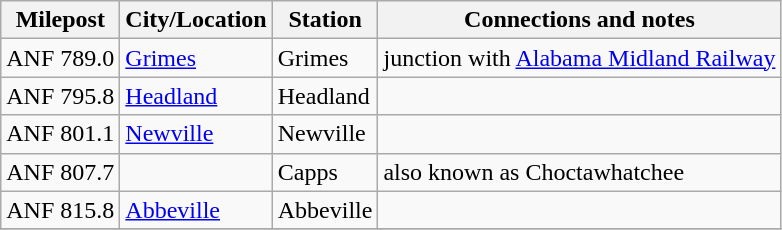<table class="wikitable">
<tr>
<th>Milepost</th>
<th>City/Location</th>
<th>Station</th>
<th>Connections and notes</th>
</tr>
<tr>
<td>ANF 789.0</td>
<td><a href='#'>Grimes</a></td>
<td>Grimes</td>
<td>junction with <a href='#'>Alabama Midland Railway</a></td>
</tr>
<tr>
<td>ANF 795.8</td>
<td><a href='#'>Headland</a></td>
<td>Headland</td>
<td></td>
</tr>
<tr>
<td>ANF 801.1</td>
<td><a href='#'>Newville</a></td>
<td>Newville</td>
<td></td>
</tr>
<tr>
<td>ANF 807.7</td>
<td></td>
<td>Capps</td>
<td>also known as Choctawhatchee</td>
</tr>
<tr>
<td>ANF 815.8</td>
<td><a href='#'>Abbeville</a></td>
<td>Abbeville</td>
<td></td>
</tr>
<tr>
</tr>
</table>
